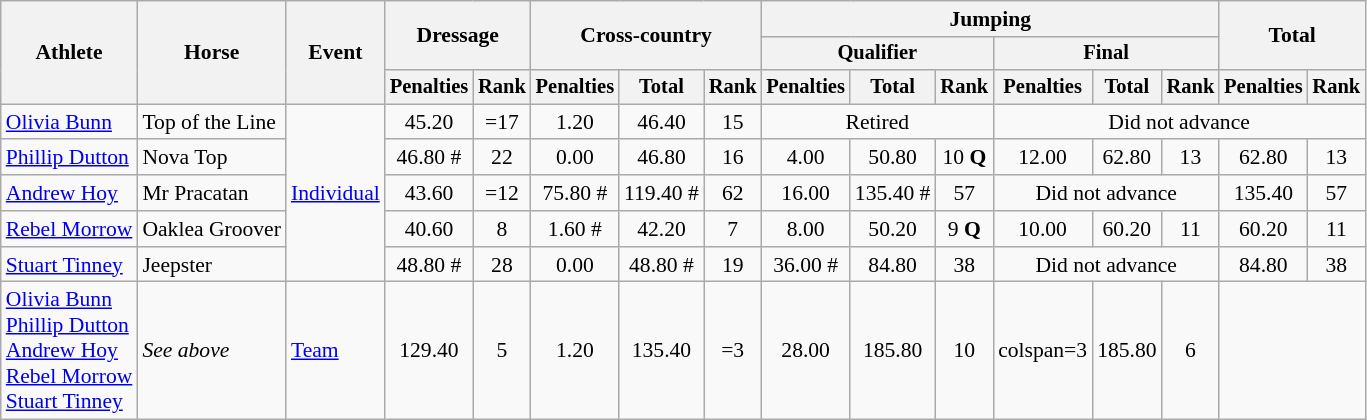<table class=wikitable style="font-size:90%">
<tr>
<th rowspan="3">Athlete</th>
<th rowspan="3">Horse</th>
<th rowspan="3">Event</th>
<th colspan="2" rowspan="2">Dressage</th>
<th colspan="3" rowspan="2">Cross-country</th>
<th colspan="6">Jumping</th>
<th colspan="2" rowspan="2">Total</th>
</tr>
<tr style="font-size:95%">
<th colspan="3">Qualifier</th>
<th colspan="3">Final</th>
</tr>
<tr style="font-size:95%">
<th>Penalties</th>
<th>Rank</th>
<th>Penalties</th>
<th>Total</th>
<th>Rank</th>
<th>Penalties</th>
<th>Total</th>
<th>Rank</th>
<th>Penalties</th>
<th>Total</th>
<th>Rank</th>
<th>Penalties</th>
<th>Rank</th>
</tr>
<tr align=center>
<td align=left><a href='#'>Olivia Bunn</a></td>
<td align=left>Top of the Line</td>
<td align=left rowspan=5><a href='#'>Individual</a></td>
<td>45.20</td>
<td>=17</td>
<td>1.20</td>
<td>46.40</td>
<td>15</td>
<td colspan=3>Retired</td>
<td colspan=5>Did not advance</td>
</tr>
<tr align=center>
<td align=left><a href='#'>Phillip Dutton</a></td>
<td align=left>Nova Top</td>
<td>46.80 #</td>
<td>22</td>
<td>0.00</td>
<td>46.80</td>
<td>16</td>
<td>4.00</td>
<td>50.80</td>
<td>10 <strong>Q</strong></td>
<td>12.00</td>
<td>62.80</td>
<td>13</td>
<td>62.80</td>
<td>13</td>
</tr>
<tr align=center>
<td align=left><a href='#'>Andrew Hoy</a></td>
<td align=left>Mr Pracatan</td>
<td>43.60</td>
<td>=12</td>
<td>75.80 #</td>
<td>119.40 #</td>
<td>62</td>
<td>16.00</td>
<td>135.40 #</td>
<td>57</td>
<td colspan=3>Did not advance</td>
<td>135.40</td>
<td>57</td>
</tr>
<tr align=center>
<td align=left><a href='#'>Rebel Morrow</a></td>
<td align=left>Oaklea Groover</td>
<td>40.60</td>
<td>8</td>
<td>1.60 #</td>
<td>42.20</td>
<td>7</td>
<td>8.00</td>
<td>50.20</td>
<td>9 <strong>Q</strong></td>
<td>10.00</td>
<td>60.20</td>
<td>11</td>
<td>60.20</td>
<td>11</td>
</tr>
<tr align=center>
<td align=left><a href='#'>Stuart Tinney</a></td>
<td align=left>Jeepster</td>
<td>48.80 #</td>
<td>28</td>
<td>0.00</td>
<td>48.80 #</td>
<td>19</td>
<td>36.00 #</td>
<td>84.80</td>
<td>38</td>
<td colspan=3>Did not advance</td>
<td>84.80</td>
<td>38</td>
</tr>
<tr align=center>
<td align=left><a href='#'>Olivia Bunn</a><br><a href='#'>Phillip Dutton</a><br><a href='#'>Andrew Hoy</a><br><a href='#'>Rebel Morrow</a><br><a href='#'>Stuart Tinney</a></td>
<td align=left><em>See above</em></td>
<td align=left><a href='#'>Team</a></td>
<td>129.40</td>
<td>5</td>
<td>1.20</td>
<td>135.40</td>
<td>=3</td>
<td>28.00</td>
<td>185.80</td>
<td>10</td>
<td>colspan=3 </td>
<td>185.80</td>
<td>6</td>
</tr>
</table>
